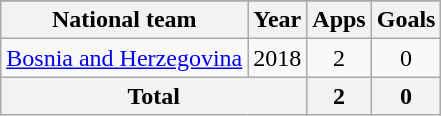<table class="wikitable" style="text-align: center;">
<tr>
</tr>
<tr>
<th>National team</th>
<th>Year</th>
<th>Apps</th>
<th>Goals</th>
</tr>
<tr>
<td><a href='#'>Bosnia and Herzegovina</a></td>
<td>2018</td>
<td>2</td>
<td>0</td>
</tr>
<tr>
<th colspan=2>Total</th>
<th>2</th>
<th>0</th>
</tr>
</table>
